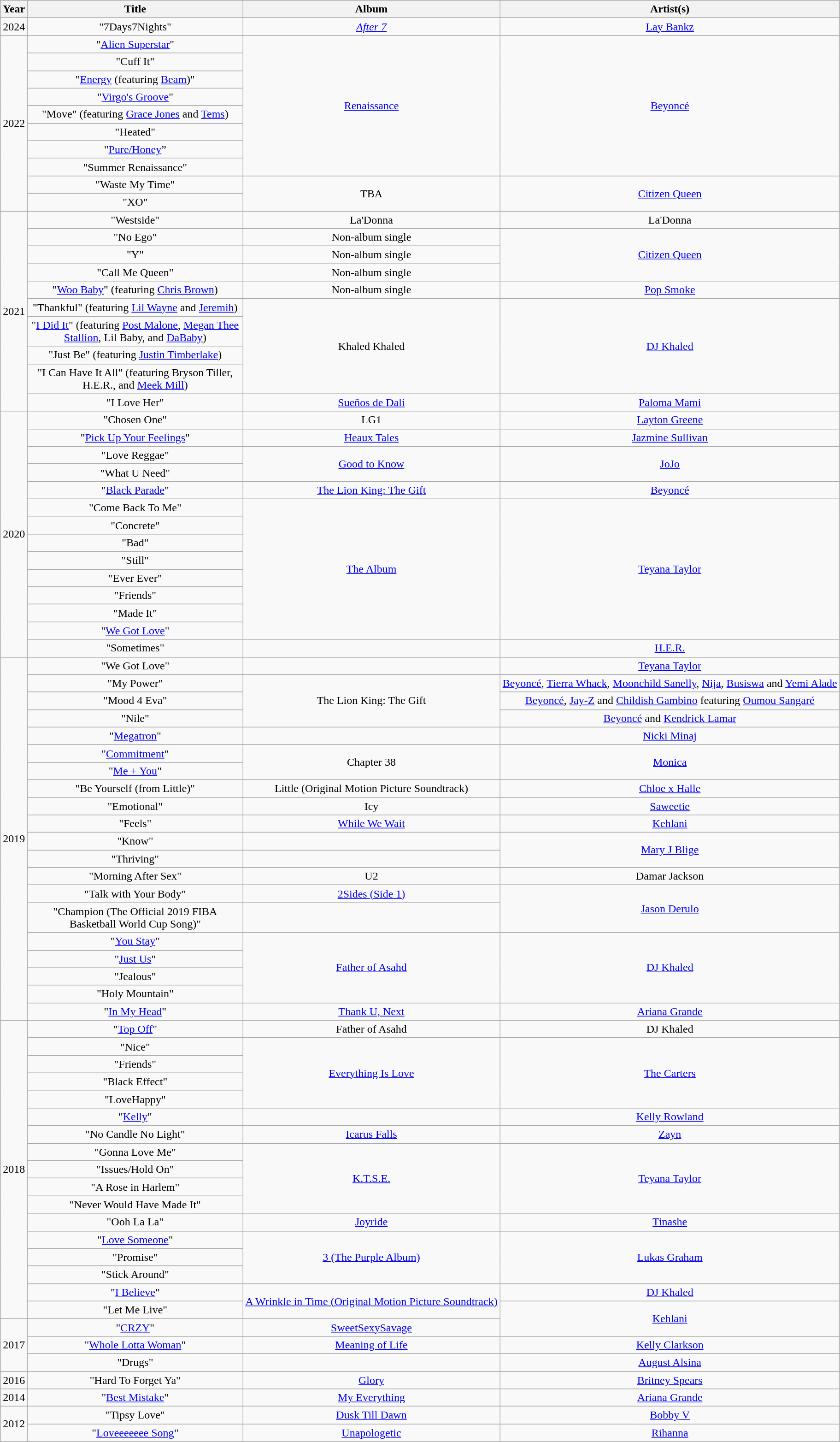<table class="wikitable plainrowheaders" style="text-align:center;">
<tr>
<th scope="col">Year</th>
<th scope="col" style="width:19em;">Title</th>
<th scope="col">Album</th>
<th scope="col">Artist(s)</th>
</tr>
<tr>
<td>2024</td>
<td>"7Days7Nights"</td>
<td><em><a href='#'>After 7</a></em></td>
<td><a href='#'>Lay Bankz</a></td>
</tr>
<tr>
<td rowspan="10">2022</td>
<td>"<a href='#'>Alien Superstar</a>"</td>
<td rowspan="8"><a href='#'>Renaissance</a></td>
<td rowspan="8"><a href='#'>Beyoncé</a></td>
</tr>
<tr>
<td>"Cuff It"</td>
</tr>
<tr>
<td>"<a href='#'>Energy</a> (featuring <a href='#'>Beam</a>)"</td>
</tr>
<tr>
<td>"<a href='#'>Virgo's Groove</a>"</td>
</tr>
<tr>
<td>"Move" (featuring <a href='#'>Grace Jones</a> and <a href='#'>Tems</a>)</td>
</tr>
<tr>
<td>"Heated"</td>
</tr>
<tr>
<td>"<a href='#'>Pure/Honey</a>”</td>
</tr>
<tr>
<td>"Summer Renaissance"</td>
</tr>
<tr>
<td>"Waste My Time"</td>
<td rowspan="2">TBA</td>
<td rowspan="2"><a href='#'>Citizen Queen</a></td>
</tr>
<tr>
<td>"XO"</td>
</tr>
<tr>
<td rowspan="10">2021</td>
<td>"Westside"</td>
<td>La'Donna</td>
<td>La'Donna</td>
</tr>
<tr>
<td>"No Ego"</td>
<td>Non-album single</td>
<td rowspan="3"><a href='#'>Citizen Queen</a></td>
</tr>
<tr>
<td>"Y"</td>
<td>Non-album single</td>
</tr>
<tr>
<td>"Call Me Queen"</td>
<td>Non-album single</td>
</tr>
<tr>
<td>"<a href='#'>Woo Baby</a>" (featuring <a href='#'>Chris Brown</a>)</td>
<td>Non-album single</td>
<td><a href='#'>Pop Smoke</a></td>
</tr>
<tr>
<td>"Thankful" (featuring <a href='#'>Lil Wayne</a> and <a href='#'>Jeremih</a>)</td>
<td rowspan="4">Khaled Khaled</td>
<td rowspan="4"><a href='#'>DJ Khaled</a></td>
</tr>
<tr>
<td>"<a href='#'>I Did It</a>" (featuring <a href='#'>Post Malone</a>, <a href='#'>Megan Thee Stallion</a>, Lil Baby, and <a href='#'>DaBaby</a>)</td>
</tr>
<tr>
<td>"Just Be" (featuring <a href='#'>Justin Timberlake</a>)</td>
</tr>
<tr>
<td>"I Can Have It All" (featuring Bryson Tiller, H.E.R., and <a href='#'>Meek Mill</a>)</td>
</tr>
<tr>
<td>"I Love Her"</td>
<td rowspan="1"><a href='#'>Sueños de Dalí</a></td>
<td rowspan="1"><a href='#'>Paloma Mami</a></td>
</tr>
<tr>
<td rowspan="14">2020</td>
<td>"Chosen One"</td>
<td>LG1</td>
<td><a href='#'>Layton Greene</a></td>
</tr>
<tr>
<td>"<a href='#'>Pick Up Your Feelings</a>"</td>
<td><a href='#'>Heaux Tales</a></td>
<td><a href='#'>Jazmine Sullivan</a></td>
</tr>
<tr>
<td>"Love Reggae" </td>
<td rowspan="2"><a href='#'>Good to Know</a></td>
<td rowspan="2"><a href='#'>JoJo</a></td>
</tr>
<tr>
<td>"What U Need"</td>
</tr>
<tr>
<td>"<a href='#'>Black Parade</a>"</td>
<td><a href='#'>The Lion King: The Gift</a></td>
<td><a href='#'>Beyoncé</a></td>
</tr>
<tr>
<td>"Come Back To Me" </td>
<td rowspan="8"><a href='#'>The Album</a></td>
<td rowspan="8"><a href='#'>Teyana Taylor</a></td>
</tr>
<tr>
<td>"Concrete"</td>
</tr>
<tr>
<td>"Bad"</td>
</tr>
<tr>
<td>"Still"</td>
</tr>
<tr>
<td>"Ever Ever"</td>
</tr>
<tr>
<td>"Friends"</td>
</tr>
<tr>
<td>"Made It"</td>
</tr>
<tr>
<td>"<a href='#'>We Got Love</a>" </td>
</tr>
<tr>
<td>"Sometimes"</td>
<td></td>
<td><a href='#'>H.E.R.</a></td>
</tr>
<tr>
<td rowspan="20">2019</td>
<td>"We Got Love"</td>
<td></td>
<td><a href='#'>Teyana Taylor</a></td>
</tr>
<tr>
<td>"My Power"</td>
<td rowspan="3">The Lion King: The Gift</td>
<td><a href='#'>Beyoncé</a>, <a href='#'>Tierra Whack</a>, <a href='#'>Moonchild Sanelly</a>, <a href='#'>Nija</a>, <a href='#'>Busiswa</a> and <a href='#'>Yemi Alade</a></td>
</tr>
<tr>
<td>"Mood 4 Eva"</td>
<td><a href='#'>Beyoncé</a>, <a href='#'>Jay-Z</a> and <a href='#'>Childish Gambino</a> featuring <a href='#'>Oumou Sangaré</a></td>
</tr>
<tr>
<td>"Nile"</td>
<td><a href='#'>Beyoncé</a> and <a href='#'>Kendrick Lamar</a></td>
</tr>
<tr>
<td>"<a href='#'>Megatron</a>"</td>
<td></td>
<td><a href='#'>Nicki Minaj</a></td>
</tr>
<tr>
<td>"<a href='#'>Commitment</a>"</td>
<td rowspan="2">Chapter 38</td>
<td rowspan="2"><a href='#'>Monica</a></td>
</tr>
<tr>
<td>"<a href='#'>Me + You</a>"</td>
</tr>
<tr>
<td>"Be Yourself (from Little)"</td>
<td>Little (Original Motion Picture Soundtrack)</td>
<td><a href='#'>Chloe x Halle</a></td>
</tr>
<tr>
<td>"Emotional" </td>
<td>Icy</td>
<td><a href='#'>Saweetie</a></td>
</tr>
<tr>
<td>"Feels"</td>
<td><a href='#'>While We Wait</a></td>
<td><a href='#'>Kehlani</a></td>
</tr>
<tr>
<td>"Know"</td>
<td></td>
<td rowspan="2"><a href='#'>Mary J Blige</a></td>
</tr>
<tr>
<td>"Thriving" </td>
<td></td>
</tr>
<tr>
<td>"Morning After Sex"</td>
<td>U2</td>
<td>Damar Jackson</td>
</tr>
<tr>
<td>"Talk with Your Body"</td>
<td><a href='#'>2Sides (Side 1)</a></td>
<td rowspan="2"><a href='#'>Jason Derulo</a></td>
</tr>
<tr>
<td>"Champion (The Official 2019 FIBA Basketball World Cup Song)"</td>
<td></td>
</tr>
<tr>
<td>"<a href='#'>You Stay</a>" </td>
<td rowspan="4"><a href='#'>Father of Asahd</a></td>
<td rowspan="4"><a href='#'>DJ Khaled</a></td>
</tr>
<tr>
<td>"<a href='#'>Just Us</a>" </td>
</tr>
<tr>
<td>"Jealous" </td>
</tr>
<tr>
<td>"Holy Mountain" </td>
</tr>
<tr>
<td>"<a href='#'>In My Head</a>"</td>
<td><a href='#'>Thank U, Next</a></td>
<td><a href='#'>Ariana Grande</a></td>
</tr>
<tr>
<td rowspan="17">2018</td>
<td>"<a href='#'>Top Off</a>" </td>
<td>Father of Asahd</td>
<td>DJ Khaled</td>
</tr>
<tr>
<td>"Nice"</td>
<td rowspan="4"><a href='#'>Everything Is Love</a></td>
<td rowspan="4"><a href='#'>The Carters</a></td>
</tr>
<tr>
<td>"Friends"</td>
</tr>
<tr>
<td>"Black Effect"</td>
</tr>
<tr>
<td>"LoveHappy"</td>
</tr>
<tr>
<td>"<a href='#'>Kelly</a>"</td>
<td></td>
<td><a href='#'>Kelly Rowland</a></td>
</tr>
<tr>
<td>"No Candle No Light"</td>
<td><a href='#'>Icarus Falls</a></td>
<td><a href='#'>Zayn</a></td>
</tr>
<tr>
<td>"Gonna Love Me"</td>
<td rowspan="4"><a href='#'>K.T.S.E.</a></td>
<td rowspan="4"><a href='#'>Teyana Taylor</a></td>
</tr>
<tr>
<td>"Issues/Hold On"</td>
</tr>
<tr>
<td>"A Rose in Harlem"</td>
</tr>
<tr>
<td>"Never Would Have Made It"</td>
</tr>
<tr>
<td>"Ooh La La"</td>
<td><a href='#'>Joyride</a></td>
<td><a href='#'>Tinashe</a></td>
</tr>
<tr>
<td>"<a href='#'>Love Someone</a>"</td>
<td rowspan="3"><a href='#'>3 (The Purple Album)</a></td>
<td rowspan="3"><a href='#'>Lukas Graham</a></td>
</tr>
<tr>
<td>"Promise"</td>
</tr>
<tr>
<td>"Stick Around"</td>
</tr>
<tr>
<td>"<a href='#'>I Believe</a>" </td>
<td rowspan="2"><a href='#'>A Wrinkle in Time (Original Motion Picture Soundtrack)</a></td>
<td><a href='#'>DJ Khaled</a></td>
</tr>
<tr>
<td>"Let Me Live"</td>
<td rowspan="2"><a href='#'>Kehlani</a></td>
</tr>
<tr>
<td rowspan="3">2017</td>
<td>"<a href='#'>CRZY</a>"</td>
<td><a href='#'>SweetSexySavage</a></td>
</tr>
<tr>
<td>"<a href='#'>Whole Lotta Woman</a>"</td>
<td><a href='#'>Meaning of Life</a></td>
<td><a href='#'>Kelly Clarkson</a></td>
</tr>
<tr>
<td>"Drugs"</td>
<td></td>
<td><a href='#'>August Alsina</a></td>
</tr>
<tr>
<td>2016</td>
<td>"Hard To Forget Ya"</td>
<td><a href='#'>Glory</a></td>
<td><a href='#'>Britney Spears</a></td>
</tr>
<tr>
<td>2014</td>
<td>"<a href='#'>Best Mistake</a>" </td>
<td><a href='#'>My Everything</a></td>
<td><a href='#'>Ariana Grande</a></td>
</tr>
<tr>
<td rowspan="2">2012</td>
<td>"Tipsy Love" </td>
<td><a href='#'>Dusk Till Dawn</a></td>
<td><a href='#'>Bobby V</a></td>
</tr>
<tr>
<td>"<a href='#'>Loveeeeeee Song</a>" </td>
<td><a href='#'>Unapologetic</a></td>
<td><a href='#'>Rihanna</a></td>
</tr>
</table>
